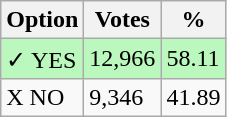<table class="wikitable">
<tr>
<th>Option</th>
<th>Votes</th>
<th>%</th>
</tr>
<tr>
<td style=background:#bbf8be>✓ YES</td>
<td style=background:#bbf8be>12,966</td>
<td style=background:#bbf8be>58.11</td>
</tr>
<tr>
<td>X NO</td>
<td>9,346</td>
<td>41.89</td>
</tr>
</table>
